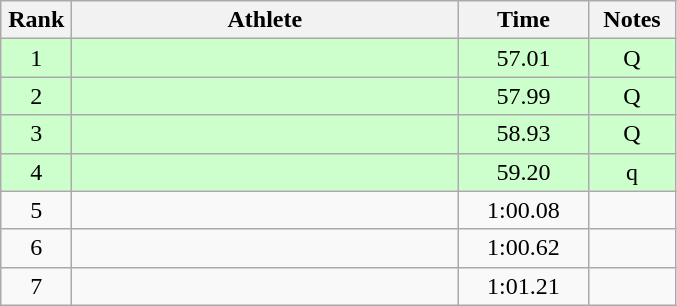<table class="wikitable" style="text-align:center">
<tr>
<th width=40>Rank</th>
<th width=250>Athlete</th>
<th width=80>Time</th>
<th width=50>Notes</th>
</tr>
<tr bgcolor=ccffcc>
<td>1</td>
<td align=left></td>
<td>57.01</td>
<td>Q</td>
</tr>
<tr bgcolor=ccffcc>
<td>2</td>
<td align=left></td>
<td>57.99</td>
<td>Q</td>
</tr>
<tr bgcolor=ccffcc>
<td>3</td>
<td align=left></td>
<td>58.93</td>
<td>Q</td>
</tr>
<tr bgcolor=ccffcc>
<td>4</td>
<td align=left></td>
<td>59.20</td>
<td>q</td>
</tr>
<tr>
<td>5</td>
<td align=left></td>
<td>1:00.08</td>
<td></td>
</tr>
<tr>
<td>6</td>
<td align=left></td>
<td>1:00.62</td>
<td></td>
</tr>
<tr>
<td>7</td>
<td align=left></td>
<td>1:01.21</td>
<td></td>
</tr>
</table>
